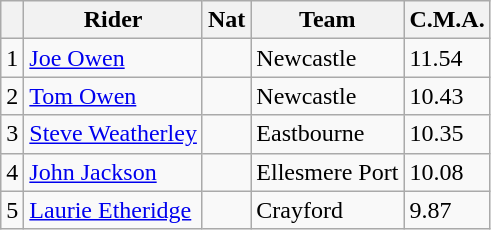<table class=wikitable>
<tr>
<th></th>
<th>Rider</th>
<th>Nat</th>
<th>Team</th>
<th>C.M.A.</th>
</tr>
<tr>
<td align="center">1</td>
<td><a href='#'>Joe Owen</a></td>
<td></td>
<td>Newcastle</td>
<td>11.54</td>
</tr>
<tr>
<td align="center">2</td>
<td><a href='#'>Tom Owen</a></td>
<td></td>
<td>Newcastle</td>
<td>10.43</td>
</tr>
<tr>
<td align="center">3</td>
<td><a href='#'>Steve Weatherley</a></td>
<td></td>
<td>Eastbourne</td>
<td>10.35</td>
</tr>
<tr>
<td align="center">4</td>
<td><a href='#'>John Jackson</a></td>
<td></td>
<td>Ellesmere Port</td>
<td>10.08</td>
</tr>
<tr>
<td align="center">5</td>
<td><a href='#'>Laurie Etheridge</a></td>
<td></td>
<td>Crayford</td>
<td>9.87</td>
</tr>
</table>
